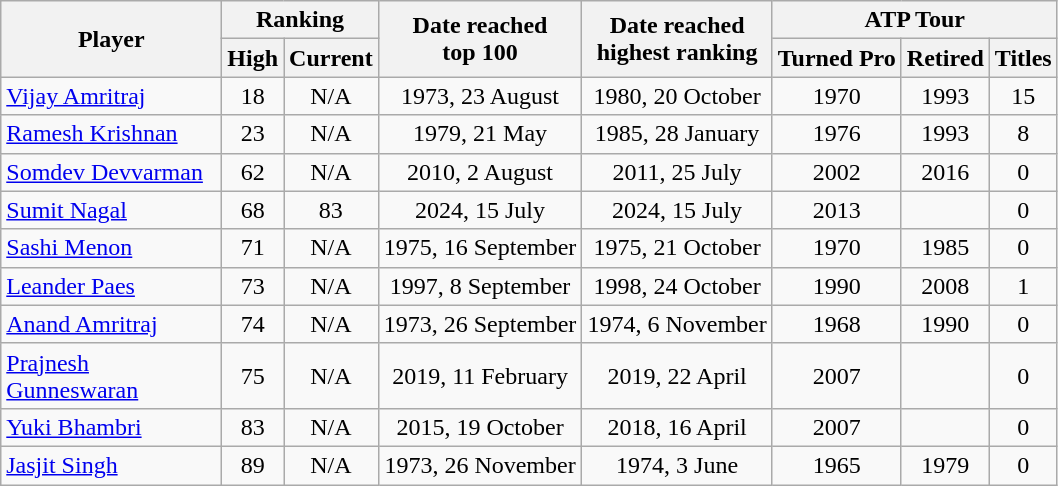<table class="wikitable sortable nowrap" style="text-align:center">
<tr>
<th rowspan="2" width="140">Player</th>
<th colspan="2">Ranking</th>
<th rowspan="2">Date reached<br>top 100</th>
<th rowspan="2">Date reached<br>highest ranking</th>
<th colspan="3">ATP Tour</th>
</tr>
<tr>
<th>High</th>
<th>Current</th>
<th>Turned Pro</th>
<th>Retired</th>
<th>Titles</th>
</tr>
<tr>
<td style="text-align:left;"><a href='#'>Vijay Amritraj</a></td>
<td>18</td>
<td>N/A</td>
<td>1973, 23 August</td>
<td>1980, 20 October</td>
<td>1970</td>
<td>1993</td>
<td>15</td>
</tr>
<tr>
<td style="text-align:left;"><a href='#'>Ramesh Krishnan</a></td>
<td>23</td>
<td>N/A</td>
<td>1979, 21 May</td>
<td>1985, 28 January</td>
<td>1976</td>
<td>1993</td>
<td>8</td>
</tr>
<tr>
<td style="text-align:left;"><a href='#'>Somdev Devvarman</a></td>
<td>62</td>
<td>N/A</td>
<td>2010, 2 August</td>
<td>2011, 25 July</td>
<td>2002</td>
<td>2016</td>
<td>0</td>
</tr>
<tr>
<td style="text-align:left;"><a href='#'>Sumit Nagal</a></td>
<td>68</td>
<td>83</td>
<td>2024, 15 July</td>
<td>2024, 15 July</td>
<td>2013</td>
<td></td>
<td>0</td>
</tr>
<tr>
<td style="text-align:left;"><a href='#'>Sashi Menon</a></td>
<td>71</td>
<td>N/A</td>
<td>1975, 16 September</td>
<td>1975, 21 October</td>
<td>1970</td>
<td>1985</td>
<td>0</td>
</tr>
<tr>
<td style="text-align:left;"><a href='#'>Leander Paes</a></td>
<td>73</td>
<td>N/A</td>
<td>1997, 8 September</td>
<td>1998, 24 October</td>
<td>1990</td>
<td>2008</td>
<td>1</td>
</tr>
<tr>
<td style="text-align:left;"><a href='#'>Anand Amritraj</a></td>
<td>74</td>
<td>N/A</td>
<td>1973, 26 September</td>
<td>1974, 6 November</td>
<td>1968</td>
<td>1990</td>
<td>0</td>
</tr>
<tr>
<td style="text-align:left;"><a href='#'>Prajnesh Gunneswaran</a></td>
<td>75</td>
<td>N/A</td>
<td>2019, 11 February</td>
<td>2019, 22 April</td>
<td>2007</td>
<td></td>
<td>0</td>
</tr>
<tr>
<td style="text-align:left;"><a href='#'>Yuki Bhambri</a></td>
<td>83</td>
<td>N/A</td>
<td>2015, 19 October</td>
<td>2018, 16 April</td>
<td>2007</td>
<td></td>
<td>0</td>
</tr>
<tr>
<td style="text-align:left;"><a href='#'>Jasjit Singh</a></td>
<td>89</td>
<td>N/A</td>
<td>1973, 26 November</td>
<td>1974, 3 June</td>
<td>1965</td>
<td>1979</td>
<td>0</td>
</tr>
</table>
